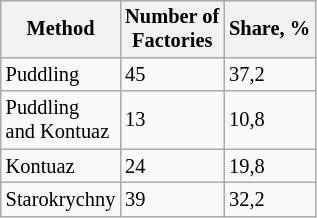<table class="wikitable" style="float:left; margin-right:0.8em; clear:left; font-size:85%">
<tr>
<th>Method</th>
<th>Number of<br>Factories</th>
<th>Share, %</th>
</tr>
<tr>
<td>Puddling</td>
<td>45</td>
<td>37,2</td>
</tr>
<tr>
<td>Puddling<br>and Kontuaz</td>
<td>13</td>
<td>10,8</td>
</tr>
<tr>
<td>Kontuaz</td>
<td>24</td>
<td>19,8</td>
</tr>
<tr>
<td>Starokrychny</td>
<td>39</td>
<td>32,2</td>
</tr>
</table>
